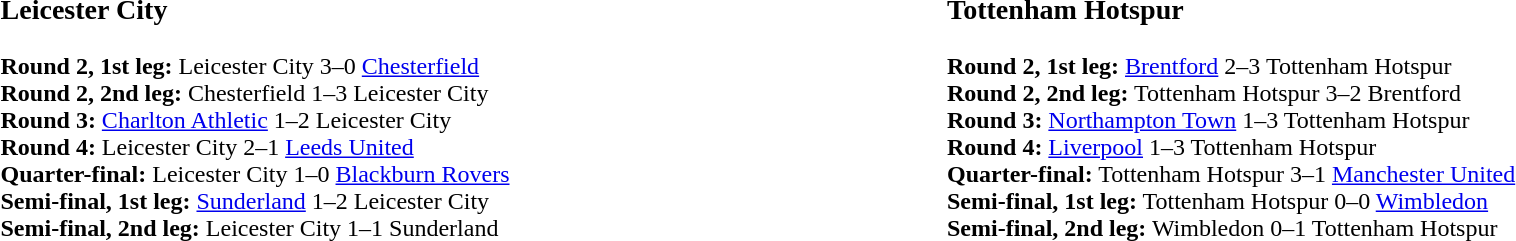<table width=100%>
<tr>
<td width=50% valign=top><br><h3>Leicester City</h3><strong>Round 2, 1st leg:</strong> Leicester City 3–0 <a href='#'>Chesterfield</a><br><strong>Round 2, 2nd leg:</strong> Chesterfield 1–3 Leicester City<br><strong>Round 3:</strong> <a href='#'>Charlton Athletic</a> 1–2 Leicester City<br><strong>Round 4:</strong> Leicester City 2–1 <a href='#'>Leeds United</a><br><strong>Quarter-final:</strong> Leicester City 1–0 <a href='#'>Blackburn Rovers</a><br><strong>Semi-final, 1st leg:</strong> <a href='#'>Sunderland</a> 1–2 Leicester City<br><strong>Semi-final, 2nd leg:</strong> Leicester City 1–1 Sunderland</td>
<td width=50% valign=top><br><h3>Tottenham Hotspur</h3><strong>Round 2, 1st leg:</strong> <a href='#'>Brentford</a> 2–3 Tottenham Hotspur<br><strong>Round 2, 2nd leg:</strong> Tottenham Hotspur 3–2 Brentford<br><strong>Round 3:</strong> <a href='#'>Northampton Town</a> 1–3 Tottenham Hotspur<br><strong>Round 4:</strong> <a href='#'>Liverpool</a> 1–3 Tottenham Hotspur<br><strong>Quarter-final:</strong> Tottenham Hotspur 3–1 <a href='#'>Manchester United</a><br><strong>Semi-final, 1st leg:</strong> Tottenham Hotspur 0–0 <a href='#'>Wimbledon</a><br><strong>Semi-final, 2nd leg:</strong> Wimbledon 0–1 Tottenham Hotspur</td>
</tr>
</table>
